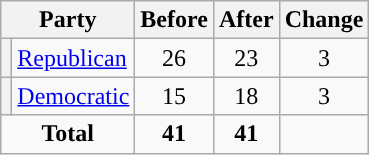<table class="wikitable" style="text-align:center;">
<tr>
<th colspan="2">Party</th>
<th>Before</th>
<th>After</th>
<th>Change</th>
</tr>
<tr>
<th style="background-color:"></th>
<td style="text-align:left;"><a href='#'>Republican</a></td>
<td>26</td>
<td>23</td>
<td> 3</td>
</tr>
<tr>
<th style="background-color:"></th>
<td style="text-align:left;"><a href='#'>Democratic</a></td>
<td>15</td>
<td>18</td>
<td> 3</td>
</tr>
<tr>
<td colspan="2"><strong>Total</strong></td>
<td><strong>41</strong></td>
<td><strong>41</strong></td>
<td></td>
</tr>
</table>
